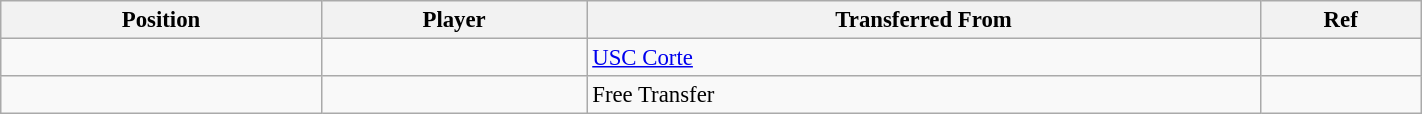<table class="wikitable sortable" style="width:75%; text-align:center; font-size:95%; text-align:left;">
<tr>
<th><strong>Position</strong></th>
<th><strong>Player</strong></th>
<th><strong>Transferred From</strong></th>
<th><strong>Ref</strong></th>
</tr>
<tr>
<td></td>
<td></td>
<td> <a href='#'>USC Corte</a></td>
<td></td>
</tr>
<tr>
<td></td>
<td></td>
<td>Free Transfer</td>
<td></td>
</tr>
</table>
